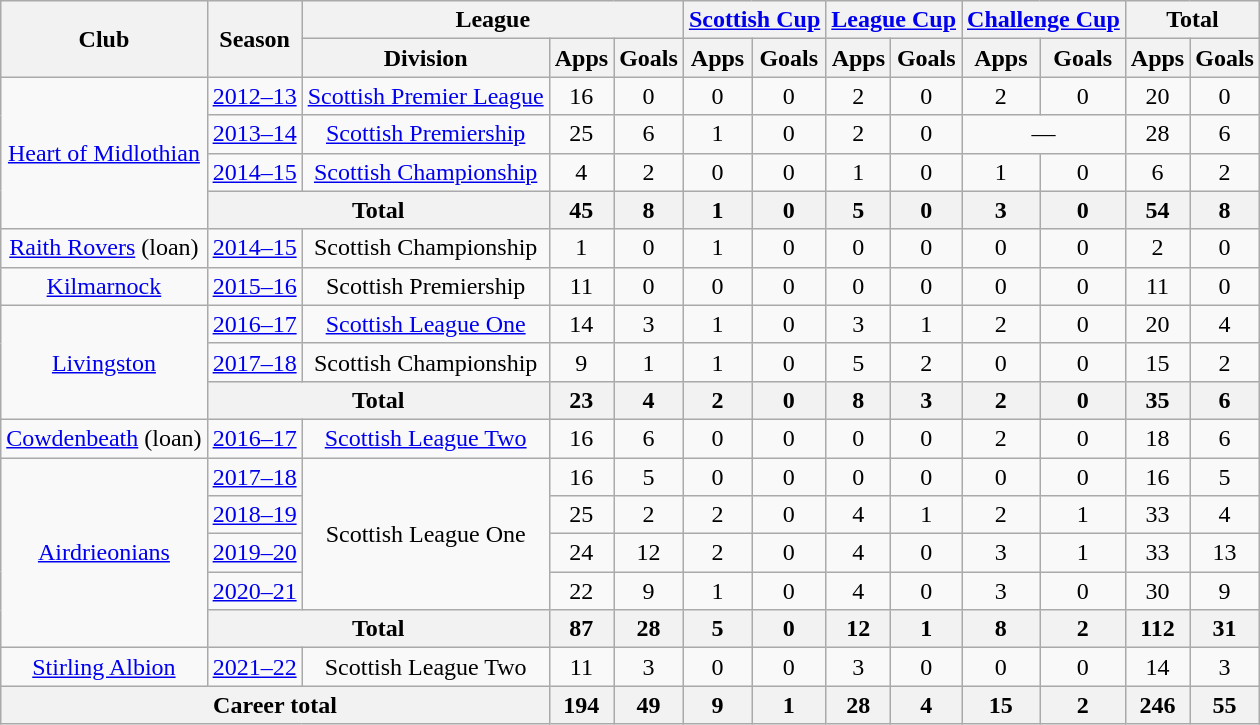<table class="wikitable" style="text-align: center">
<tr>
<th rowspan=2>Club</th>
<th rowspan=2>Season</th>
<th colspan=3>League</th>
<th colspan=2><a href='#'>Scottish Cup</a></th>
<th colspan=2><a href='#'>League Cup</a></th>
<th colspan=2><a href='#'>Challenge Cup</a></th>
<th colspan=2>Total</th>
</tr>
<tr>
<th>Division</th>
<th>Apps</th>
<th>Goals</th>
<th>Apps</th>
<th>Goals</th>
<th>Apps</th>
<th>Goals</th>
<th>Apps</th>
<th>Goals</th>
<th>Apps</th>
<th>Goals</th>
</tr>
<tr>
<td rowspan="4"><a href='#'>Heart of Midlothian</a></td>
<td><a href='#'>2012–13</a></td>
<td><a href='#'>Scottish Premier League</a></td>
<td>16</td>
<td>0</td>
<td>0</td>
<td>0</td>
<td>2</td>
<td>0</td>
<td>2</td>
<td>0</td>
<td>20</td>
<td>0</td>
</tr>
<tr>
<td><a href='#'>2013–14</a></td>
<td><a href='#'>Scottish Premiership</a></td>
<td>25</td>
<td>6</td>
<td>1</td>
<td>0</td>
<td>2</td>
<td>0</td>
<td colspan="2">—</td>
<td>28</td>
<td>6</td>
</tr>
<tr>
<td><a href='#'>2014–15</a></td>
<td><a href='#'>Scottish Championship</a></td>
<td>4</td>
<td>2</td>
<td>0</td>
<td>0</td>
<td>1</td>
<td>0</td>
<td>1</td>
<td>0</td>
<td>6</td>
<td>2</td>
</tr>
<tr>
<th colspan="2">Total</th>
<th>45</th>
<th>8</th>
<th>1</th>
<th>0</th>
<th>5</th>
<th>0</th>
<th>3</th>
<th>0</th>
<th>54</th>
<th>8</th>
</tr>
<tr>
<td><a href='#'>Raith Rovers</a> (loan)</td>
<td><a href='#'>2014–15</a></td>
<td>Scottish Championship</td>
<td>1</td>
<td>0</td>
<td>1</td>
<td>0</td>
<td>0</td>
<td>0</td>
<td>0</td>
<td>0</td>
<td>2</td>
<td>0</td>
</tr>
<tr>
<td><a href='#'>Kilmarnock</a></td>
<td><a href='#'>2015–16</a></td>
<td>Scottish Premiership</td>
<td>11</td>
<td>0</td>
<td>0</td>
<td>0</td>
<td>0</td>
<td>0</td>
<td>0</td>
<td>0</td>
<td>11</td>
<td>0</td>
</tr>
<tr>
<td rowspan="3"><a href='#'>Livingston</a></td>
<td><a href='#'>2016–17</a></td>
<td><a href='#'>Scottish League One</a></td>
<td>14</td>
<td>3</td>
<td>1</td>
<td>0</td>
<td>3</td>
<td>1</td>
<td>2</td>
<td>0</td>
<td>20</td>
<td>4</td>
</tr>
<tr>
<td><a href='#'>2017–18</a></td>
<td>Scottish Championship</td>
<td>9</td>
<td>1</td>
<td>1</td>
<td>0</td>
<td>5</td>
<td>2</td>
<td>0</td>
<td>0</td>
<td>15</td>
<td>2</td>
</tr>
<tr>
<th colspan="2">Total</th>
<th>23</th>
<th>4</th>
<th>2</th>
<th>0</th>
<th>8</th>
<th>3</th>
<th>2</th>
<th>0</th>
<th>35</th>
<th>6</th>
</tr>
<tr>
<td><a href='#'>Cowdenbeath</a> (loan)</td>
<td><a href='#'>2016–17</a></td>
<td><a href='#'>Scottish League Two</a></td>
<td>16</td>
<td>6</td>
<td>0</td>
<td>0</td>
<td>0</td>
<td>0</td>
<td>2</td>
<td>0</td>
<td>18</td>
<td>6</td>
</tr>
<tr>
<td rowspan="5"><a href='#'>Airdrieonians</a></td>
<td><a href='#'>2017–18</a></td>
<td rowspan="4">Scottish League One</td>
<td>16</td>
<td>5</td>
<td>0</td>
<td>0</td>
<td>0</td>
<td>0</td>
<td>0</td>
<td>0</td>
<td>16</td>
<td>5</td>
</tr>
<tr>
<td><a href='#'>2018–19</a></td>
<td>25</td>
<td>2</td>
<td>2</td>
<td>0</td>
<td>4</td>
<td>1</td>
<td>2</td>
<td>1</td>
<td>33</td>
<td>4</td>
</tr>
<tr>
<td><a href='#'>2019–20</a></td>
<td>24</td>
<td>12</td>
<td>2</td>
<td>0</td>
<td>4</td>
<td>0</td>
<td>3</td>
<td>1</td>
<td>33</td>
<td>13</td>
</tr>
<tr>
<td><a href='#'>2020–21</a></td>
<td>22</td>
<td>9</td>
<td>1</td>
<td>0</td>
<td>4</td>
<td>0</td>
<td>3</td>
<td>0</td>
<td>30</td>
<td>9</td>
</tr>
<tr>
<th colspan="2">Total</th>
<th>87</th>
<th>28</th>
<th>5</th>
<th>0</th>
<th>12</th>
<th>1</th>
<th>8</th>
<th>2</th>
<th>112</th>
<th>31</th>
</tr>
<tr>
<td><a href='#'>Stirling Albion</a></td>
<td><a href='#'>2021–22</a></td>
<td>Scottish League Two</td>
<td>11</td>
<td>3</td>
<td>0</td>
<td>0</td>
<td>3</td>
<td>0</td>
<td>0</td>
<td>0</td>
<td>14</td>
<td>3</td>
</tr>
<tr>
<th colspan="3">Career total</th>
<th>194</th>
<th>49</th>
<th>9</th>
<th>1</th>
<th>28</th>
<th>4</th>
<th>15</th>
<th>2</th>
<th>246</th>
<th>55</th>
</tr>
</table>
